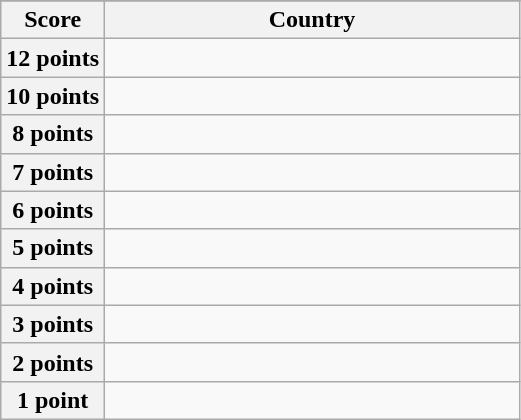<table class="wikitable">
<tr>
</tr>
<tr>
<th scope="col" width="20%">Score</th>
<th scope="col">Country</th>
</tr>
<tr>
<th scope="row">12 points</th>
<td></td>
</tr>
<tr>
<th scope="row">10 points</th>
<td></td>
</tr>
<tr>
<th scope="row">8 points</th>
<td></td>
</tr>
<tr>
<th scope="row">7 points</th>
<td></td>
</tr>
<tr>
<th scope="row">6 points</th>
<td></td>
</tr>
<tr>
<th scope="row">5 points</th>
<td></td>
</tr>
<tr>
<th scope="row">4 points</th>
<td></td>
</tr>
<tr>
<th scope="row">3 points</th>
<td></td>
</tr>
<tr>
<th scope="row">2 points</th>
<td></td>
</tr>
<tr>
<th scope="row">1 point</th>
<td></td>
</tr>
</table>
